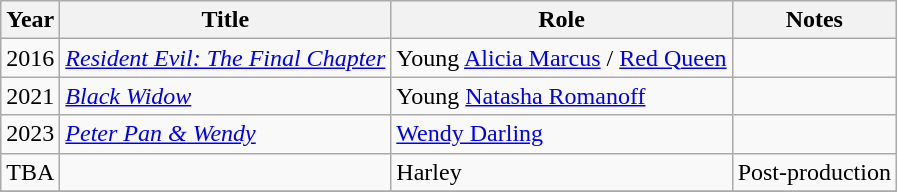<table class="wikitable">
<tr>
<th>Year</th>
<th>Title</th>
<th>Role</th>
<th>Notes</th>
</tr>
<tr>
<td>2016</td>
<td><em><a href='#'>Resident Evil: The Final Chapter</a></em></td>
<td>Young <a href='#'>Alicia Marcus</a> / <a href='#'>Red Queen</a></td>
<td></td>
</tr>
<tr>
<td>2021</td>
<td><a href='#'><em>Black Widow</em></a></td>
<td>Young <a href='#'>Natasha Romanoff</a></td>
<td></td>
</tr>
<tr>
<td>2023</td>
<td><em><a href='#'>Peter Pan & Wendy</a></em></td>
<td><a href='#'>Wendy Darling</a></td>
<td></td>
</tr>
<tr>
<td>TBA</td>
<td></td>
<td>Harley</td>
<td>Post-production</td>
</tr>
<tr>
</tr>
</table>
